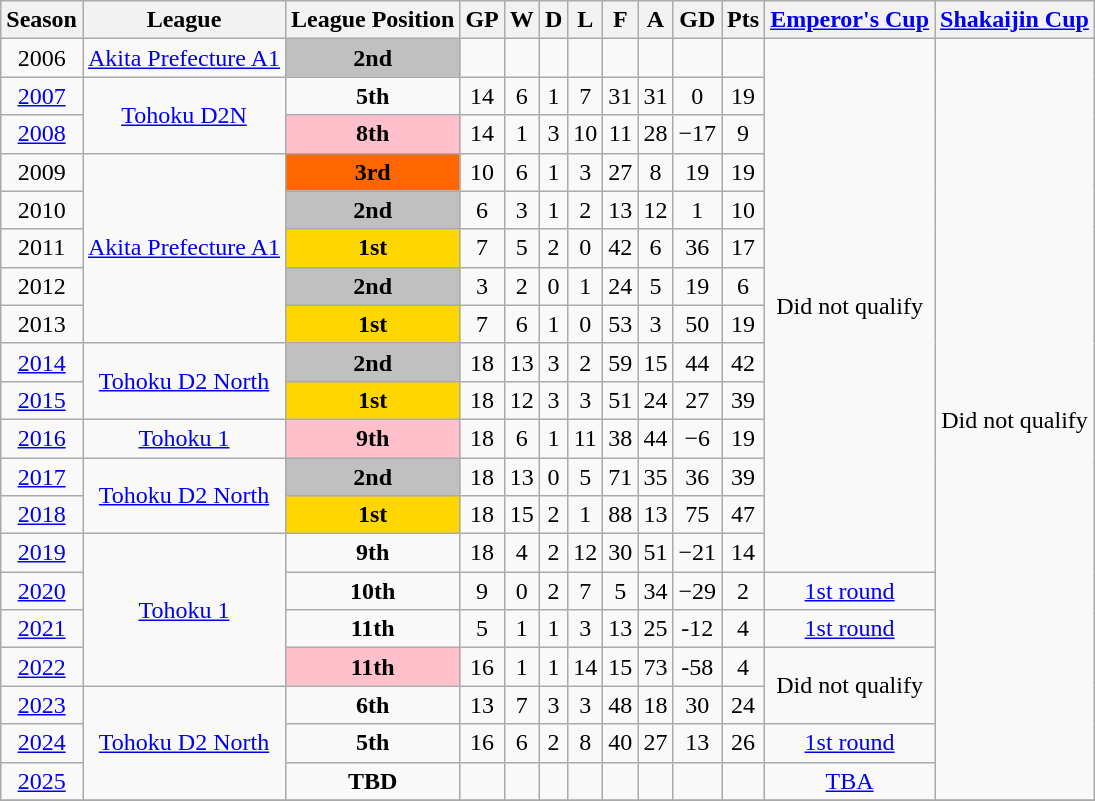<table class="wikitable" style="text-align:center;">
<tr>
<th>Season</th>
<th>League</th>
<th>League Position</th>
<th>GP</th>
<th>W</th>
<th>D</th>
<th>L</th>
<th>F</th>
<th>A</th>
<th>GD</th>
<th>Pts</th>
<th><a href='#'>Emperor's Cup</a></th>
<th><a href='#'>Shakaijin Cup</a></th>
</tr>
<tr>
<td>2006</td>
<td><a href='#'>Akita Prefecture A1</a></td>
<td bgcolor=silver><strong>2nd</strong></td>
<td></td>
<td></td>
<td></td>
<td></td>
<td></td>
<td></td>
<td></td>
<td></td>
<td rowspan="14">Did not qualify</td>
<td rowspan="20">Did not qualify</td>
</tr>
<tr>
<td><a href='#'>2007</a></td>
<td rowspan="2"><a href='#'>Tohoku D2N</a></td>
<td><strong>5th</strong></td>
<td>14</td>
<td>6</td>
<td>1</td>
<td>7</td>
<td>31</td>
<td>31</td>
<td>0</td>
<td>19</td>
</tr>
<tr>
<td><a href='#'>2008</a></td>
<td bgcolor=pink><strong>8th</strong></td>
<td>14</td>
<td>1</td>
<td>3</td>
<td>10</td>
<td>11</td>
<td>28</td>
<td>−17</td>
<td>9</td>
</tr>
<tr>
<td>2009</td>
<td rowspan="5"><a href='#'>Akita Prefecture A1</a></td>
<td bgcolor=#ff6600><strong>3rd</strong></td>
<td>10</td>
<td>6</td>
<td>1</td>
<td>3</td>
<td>27</td>
<td>8</td>
<td>19</td>
<td>19</td>
</tr>
<tr>
<td>2010</td>
<td bgcolor=silver><strong>2nd</strong></td>
<td>6</td>
<td>3</td>
<td>1</td>
<td>2</td>
<td>13</td>
<td>12</td>
<td>1</td>
<td>10</td>
</tr>
<tr>
<td>2011</td>
<td bgcolor=gold><strong>1st</strong></td>
<td>7</td>
<td>5</td>
<td>2</td>
<td>0</td>
<td>42</td>
<td>6</td>
<td>36</td>
<td>17</td>
</tr>
<tr>
<td>2012</td>
<td bgcolor=silver><strong>2nd</strong></td>
<td>3</td>
<td>2</td>
<td>0</td>
<td>1</td>
<td>24</td>
<td>5</td>
<td>19</td>
<td>6</td>
</tr>
<tr>
<td>2013</td>
<td bgcolor=gold><strong>1st</strong></td>
<td>7</td>
<td>6</td>
<td>1</td>
<td>0</td>
<td>53</td>
<td>3</td>
<td>50</td>
<td>19</td>
</tr>
<tr>
<td><a href='#'>2014</a></td>
<td rowspan="2"><a href='#'>Tohoku D2 North</a></td>
<td bgcolor=silver><strong>2nd</strong></td>
<td>18</td>
<td>13</td>
<td>3</td>
<td>2</td>
<td>59</td>
<td>15</td>
<td>44</td>
<td>42</td>
</tr>
<tr>
<td><a href='#'>2015</a></td>
<td bgcolor=gold><strong>1st</strong></td>
<td>18</td>
<td>12</td>
<td>3</td>
<td>3</td>
<td>51</td>
<td>24</td>
<td>27</td>
<td>39</td>
</tr>
<tr>
<td><a href='#'>2016</a></td>
<td><a href='#'>Tohoku 1</a></td>
<td bgcolor=pink><strong>9th</strong></td>
<td>18</td>
<td>6</td>
<td>1</td>
<td>11</td>
<td>38</td>
<td>44</td>
<td>−6</td>
<td>19</td>
</tr>
<tr>
<td><a href='#'>2017</a></td>
<td rowspan="2"><a href='#'>Tohoku D2 North</a></td>
<td bgcolor=silver><strong>2nd</strong></td>
<td>18</td>
<td>13</td>
<td>0</td>
<td>5</td>
<td>71</td>
<td>35</td>
<td>36</td>
<td>39</td>
</tr>
<tr>
<td><a href='#'>2018</a></td>
<td bgcolor=gold><strong>1st</strong></td>
<td>18</td>
<td>15</td>
<td>2</td>
<td>1</td>
<td>88</td>
<td>13</td>
<td>75</td>
<td>47</td>
</tr>
<tr>
<td><a href='#'>2019</a></td>
<td rowspan="4"><a href='#'>Tohoku 1</a></td>
<td><strong>9th</strong></td>
<td>18</td>
<td>4</td>
<td>2</td>
<td>12</td>
<td>30</td>
<td>51</td>
<td>−21</td>
<td>14</td>
</tr>
<tr>
<td><a href='#'>2020</a></td>
<td><strong>10th</strong></td>
<td>9</td>
<td>0</td>
<td>2</td>
<td>7</td>
<td>5</td>
<td>34</td>
<td>−29</td>
<td>2</td>
<td><a href='#'>1st round</a></td>
</tr>
<tr>
<td><a href='#'>2021</a></td>
<td><strong>11th</strong></td>
<td>5</td>
<td>1</td>
<td>1</td>
<td>3</td>
<td>13</td>
<td>25</td>
<td>-12</td>
<td>4</td>
<td><a href='#'>1st round</a></td>
</tr>
<tr>
<td><a href='#'>2022</a></td>
<td bgcolor=pink><strong>11th</strong></td>
<td>16</td>
<td>1</td>
<td>1</td>
<td>14</td>
<td>15</td>
<td>73</td>
<td>-58</td>
<td>4</td>
<td rowspan="2">Did not qualify</td>
</tr>
<tr>
<td><a href='#'>2023</a></td>
<td rowspan="3"><a href='#'>Tohoku D2 North</a></td>
<td><strong>6th</strong></td>
<td>13</td>
<td>7</td>
<td>3</td>
<td>3</td>
<td>48</td>
<td>18</td>
<td>30</td>
<td>24</td>
</tr>
<tr>
<td><a href='#'>2024</a></td>
<td><strong>5th</strong></td>
<td>16</td>
<td>6</td>
<td>2</td>
<td>8</td>
<td>40</td>
<td>27</td>
<td>13</td>
<td>26</td>
<td><a href='#'>1st round</a></td>
</tr>
<tr>
<td><a href='#'>2025</a></td>
<td><strong>TBD</strong></td>
<td></td>
<td></td>
<td></td>
<td></td>
<td></td>
<td></td>
<td></td>
<td></td>
<td><a href='#'>TBA</a></td>
</tr>
<tr>
</tr>
</table>
